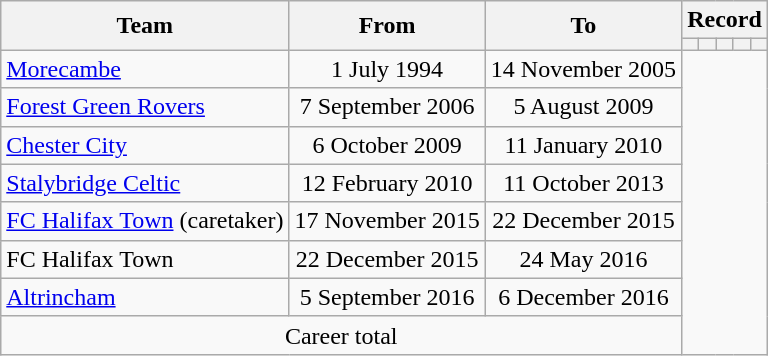<table class="wikitable" style="text-align: center">
<tr>
<th rowspan="2">Team</th>
<th rowspan="2">From</th>
<th rowspan="2">To</th>
<th colspan="8">Record</th>
</tr>
<tr>
<th></th>
<th></th>
<th></th>
<th></th>
<th></th>
</tr>
<tr>
<td align="left"><a href='#'>Morecambe</a></td>
<td>1 July 1994</td>
<td>14 November 2005<br></td>
</tr>
<tr>
<td align="left"><a href='#'>Forest Green Rovers</a></td>
<td>7 September 2006</td>
<td>5 August 2009<br></td>
</tr>
<tr>
<td align="left"><a href='#'>Chester City</a></td>
<td>6 October 2009</td>
<td>11 January 2010<br></td>
</tr>
<tr>
<td align="left"><a href='#'>Stalybridge Celtic</a></td>
<td>12 February 2010</td>
<td>11 October 2013<br></td>
</tr>
<tr>
<td align="left"><a href='#'>FC Halifax Town</a> (caretaker)</td>
<td>17 November 2015</td>
<td>22 December 2015<br></td>
</tr>
<tr>
<td align="left">FC Halifax Town</td>
<td>22 December 2015</td>
<td>24 May 2016<br></td>
</tr>
<tr>
<td align="left"><a href='#'>Altrincham</a></td>
<td>5 September 2016</td>
<td>6 December 2016<br></td>
</tr>
<tr>
<td colspan=3>Career total<br></td>
</tr>
</table>
